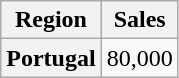<table class="wikitable sortable plainrowheaders">
<tr>
<th scope="col">Region</th>
<th scope="col">Sales</th>
</tr>
<tr>
<th scope="row">Portugal</th>
<td>80,000</td>
</tr>
</table>
